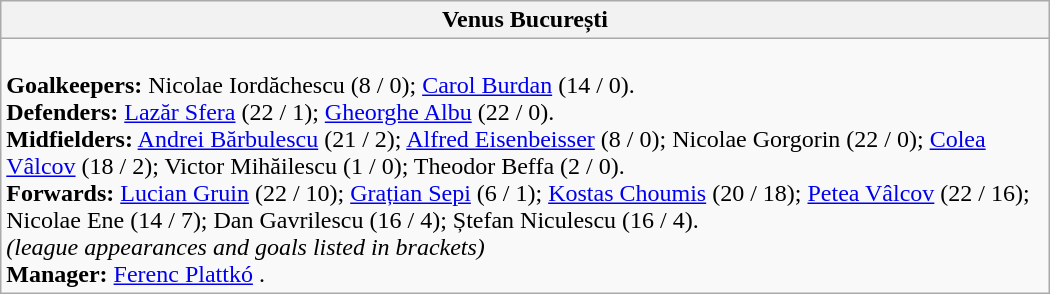<table class="wikitable" style="width:700px">
<tr>
<th>Venus București</th>
</tr>
<tr>
<td><br><strong>Goalkeepers:</strong> Nicolae Iordăchescu (8 / 0); <a href='#'>Carol Burdan</a> (14 / 0).<br>
<strong>Defenders:</strong> <a href='#'>Lazăr Sfera</a> (22 / 1); <a href='#'>Gheorghe Albu</a> (22 / 0).<br>
<strong>Midfielders:</strong> <a href='#'>Andrei Bărbulescu</a> (21 / 2); <a href='#'>Alfred Eisenbeisser</a> (8 / 0); Nicolae Gorgorin (22 / 0); <a href='#'>Colea Vâlcov</a> (18 / 2); Victor Mihăilescu (1 / 0); Theodor Beffa (2 / 0).<br>
<strong>Forwards:</strong> <a href='#'>Lucian Gruin</a> (22 / 10); <a href='#'>Grațian Sepi</a> (6 / 1); <a href='#'>Kostas Choumis</a> (20 / 18); <a href='#'>Petea Vâlcov</a> (22 / 16); Nicolae Ene (14 / 7); Dan Gavrilescu (16 / 4); Ștefan Niculescu (16 / 4).
<br><em>(league appearances and goals listed in brackets)</em><br><strong>Manager:</strong> <a href='#'>Ferenc Plattkó</a> .</td>
</tr>
</table>
